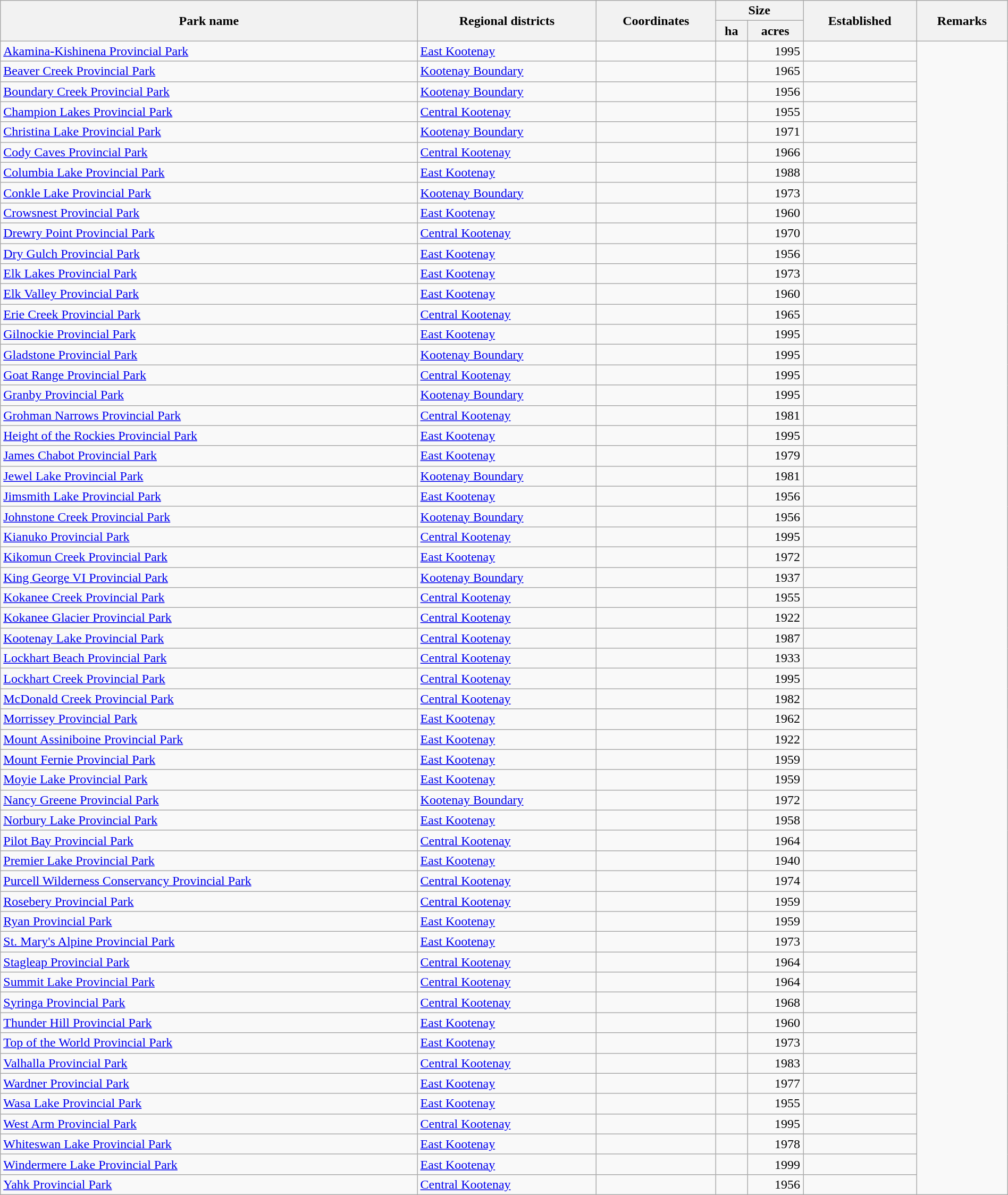<table class="wikitable sortable" style="width:100%">
<tr>
<th style="width:*;" rowspan=2><strong>Park name</strong></th>
<th style="width:*;" rowspan=2><strong>Regional districts</strong></th>
<th style="width:*;" rowspan=2><strong>Coordinates</strong></th>
<th style="width:*;" colspan=2><strong>Size</strong></th>
<th style="width:*;" rowspan=2><strong>Established</strong></th>
<th style="width:*;" class="unsortable" rowspan=2><strong>Remarks</strong></th>
</tr>
<tr>
<th>ha</th>
<th>acres</th>
</tr>
<tr>
<td><a href='#'>Akamina-Kishinena Provincial Park</a></td>
<td><a href='#'>East Kootenay</a></td>
<td></td>
<td></td>
<td align=right>1995</td>
<td></td>
</tr>
<tr>
<td><a href='#'>Beaver Creek Provincial Park</a></td>
<td><a href='#'>Kootenay Boundary</a></td>
<td></td>
<td></td>
<td align=right>1965</td>
<td></td>
</tr>
<tr>
<td><a href='#'>Boundary Creek Provincial Park</a></td>
<td><a href='#'>Kootenay Boundary</a></td>
<td></td>
<td></td>
<td align=right>1956</td>
<td></td>
</tr>
<tr>
<td><a href='#'>Champion Lakes Provincial Park</a></td>
<td><a href='#'>Central Kootenay</a></td>
<td></td>
<td></td>
<td align=right>1955</td>
<td></td>
</tr>
<tr>
<td><a href='#'>Christina Lake Provincial Park</a></td>
<td><a href='#'>Kootenay Boundary</a></td>
<td></td>
<td></td>
<td align=right>1971</td>
<td></td>
</tr>
<tr>
<td><a href='#'>Cody Caves Provincial Park</a></td>
<td><a href='#'>Central Kootenay</a></td>
<td></td>
<td></td>
<td align=right>1966</td>
<td></td>
</tr>
<tr>
<td><a href='#'>Columbia Lake Provincial Park</a></td>
<td><a href='#'>East Kootenay</a></td>
<td></td>
<td></td>
<td align=right>1988</td>
<td></td>
</tr>
<tr>
<td><a href='#'>Conkle Lake Provincial Park</a></td>
<td><a href='#'>Kootenay Boundary</a></td>
<td></td>
<td></td>
<td align=right>1973</td>
<td></td>
</tr>
<tr>
<td><a href='#'>Crowsnest Provincial Park</a></td>
<td><a href='#'>East Kootenay</a></td>
<td></td>
<td></td>
<td align=right>1960</td>
<td></td>
</tr>
<tr>
<td><a href='#'>Drewry Point Provincial Park</a></td>
<td><a href='#'>Central Kootenay</a></td>
<td></td>
<td></td>
<td align=right>1970</td>
<td></td>
</tr>
<tr>
<td><a href='#'>Dry Gulch Provincial Park</a></td>
<td><a href='#'>East Kootenay</a></td>
<td></td>
<td></td>
<td align=right>1956</td>
<td></td>
</tr>
<tr>
<td><a href='#'>Elk Lakes Provincial Park</a></td>
<td><a href='#'>East Kootenay</a></td>
<td></td>
<td></td>
<td align=right>1973</td>
<td></td>
</tr>
<tr>
<td><a href='#'>Elk Valley Provincial Park</a></td>
<td><a href='#'>East Kootenay</a></td>
<td></td>
<td></td>
<td align=right>1960</td>
<td></td>
</tr>
<tr>
<td><a href='#'>Erie Creek Provincial Park</a></td>
<td><a href='#'>Central Kootenay</a></td>
<td></td>
<td></td>
<td align=right>1965</td>
<td></td>
</tr>
<tr>
<td><a href='#'>Gilnockie Provincial Park</a></td>
<td><a href='#'>East Kootenay</a></td>
<td></td>
<td></td>
<td align=right>1995</td>
<td></td>
</tr>
<tr>
<td><a href='#'>Gladstone Provincial Park</a></td>
<td><a href='#'>Kootenay Boundary</a></td>
<td></td>
<td></td>
<td align=right>1995</td>
<td></td>
</tr>
<tr>
<td><a href='#'>Goat Range Provincial Park</a></td>
<td><a href='#'>Central Kootenay</a></td>
<td></td>
<td></td>
<td align=right>1995</td>
<td></td>
</tr>
<tr>
<td><a href='#'>Granby Provincial Park</a></td>
<td><a href='#'>Kootenay Boundary</a></td>
<td></td>
<td></td>
<td align=right>1995</td>
<td></td>
</tr>
<tr>
<td><a href='#'>Grohman Narrows Provincial Park</a></td>
<td><a href='#'>Central Kootenay</a></td>
<td></td>
<td></td>
<td align=right>1981</td>
<td></td>
</tr>
<tr>
<td><a href='#'>Height of the Rockies Provincial Park</a></td>
<td><a href='#'>East Kootenay</a></td>
<td></td>
<td></td>
<td align=right>1995</td>
<td></td>
</tr>
<tr>
<td><a href='#'>James Chabot Provincial Park</a></td>
<td><a href='#'>East Kootenay</a></td>
<td></td>
<td></td>
<td align=right>1979</td>
<td></td>
</tr>
<tr>
<td><a href='#'>Jewel Lake Provincial Park</a></td>
<td><a href='#'>Kootenay Boundary</a></td>
<td></td>
<td></td>
<td align=right>1981</td>
<td></td>
</tr>
<tr>
<td><a href='#'>Jimsmith Lake Provincial Park</a></td>
<td><a href='#'>East Kootenay</a></td>
<td></td>
<td></td>
<td align=right>1956</td>
<td></td>
</tr>
<tr>
<td><a href='#'>Johnstone Creek Provincial Park</a></td>
<td><a href='#'>Kootenay Boundary</a></td>
<td></td>
<td></td>
<td align=right>1956</td>
<td></td>
</tr>
<tr>
<td><a href='#'>Kianuko Provincial Park</a></td>
<td><a href='#'>Central Kootenay</a></td>
<td></td>
<td></td>
<td align=right>1995</td>
<td></td>
</tr>
<tr>
<td><a href='#'>Kikomun Creek Provincial Park</a></td>
<td><a href='#'>East Kootenay</a></td>
<td></td>
<td></td>
<td align=right>1972</td>
<td></td>
</tr>
<tr>
<td><a href='#'>King George VI Provincial Park</a></td>
<td><a href='#'>Kootenay Boundary</a></td>
<td></td>
<td></td>
<td align=right>1937</td>
<td></td>
</tr>
<tr>
<td><a href='#'>Kokanee Creek Provincial Park</a></td>
<td><a href='#'>Central Kootenay</a></td>
<td></td>
<td></td>
<td align=right>1955</td>
<td></td>
</tr>
<tr>
<td><a href='#'>Kokanee Glacier Provincial Park</a></td>
<td><a href='#'>Central Kootenay</a></td>
<td></td>
<td></td>
<td align=right>1922</td>
<td></td>
</tr>
<tr>
<td><a href='#'>Kootenay Lake Provincial Park</a></td>
<td><a href='#'>Central Kootenay</a></td>
<td></td>
<td></td>
<td align=right>1987</td>
<td></td>
</tr>
<tr>
<td><a href='#'>Lockhart Beach Provincial Park</a></td>
<td><a href='#'>Central Kootenay</a></td>
<td></td>
<td></td>
<td align=right>1933</td>
<td></td>
</tr>
<tr>
<td><a href='#'>Lockhart Creek Provincial Park</a></td>
<td><a href='#'>Central Kootenay</a></td>
<td></td>
<td></td>
<td align=right>1995</td>
<td></td>
</tr>
<tr>
<td><a href='#'>McDonald Creek Provincial Park</a></td>
<td><a href='#'>Central Kootenay</a></td>
<td></td>
<td></td>
<td align=right>1982</td>
<td></td>
</tr>
<tr>
<td><a href='#'>Morrissey Provincial Park</a></td>
<td><a href='#'>East Kootenay</a></td>
<td></td>
<td></td>
<td align=right>1962</td>
<td></td>
</tr>
<tr>
<td><a href='#'>Mount Assiniboine Provincial Park</a></td>
<td><a href='#'>East Kootenay</a></td>
<td></td>
<td></td>
<td align=right>1922</td>
<td></td>
</tr>
<tr>
<td><a href='#'>Mount Fernie Provincial Park</a></td>
<td><a href='#'>East Kootenay</a></td>
<td></td>
<td></td>
<td align=right>1959</td>
<td></td>
</tr>
<tr>
<td><a href='#'>Moyie Lake Provincial Park</a></td>
<td><a href='#'>East Kootenay</a></td>
<td></td>
<td></td>
<td align=right>1959</td>
<td></td>
</tr>
<tr>
<td><a href='#'>Nancy Greene Provincial Park</a></td>
<td><a href='#'>Kootenay Boundary</a></td>
<td></td>
<td></td>
<td align=right>1972</td>
<td></td>
</tr>
<tr>
<td><a href='#'>Norbury Lake Provincial Park</a></td>
<td><a href='#'>East Kootenay</a></td>
<td></td>
<td></td>
<td align=right>1958</td>
<td></td>
</tr>
<tr>
<td><a href='#'>Pilot Bay Provincial Park</a></td>
<td><a href='#'>Central Kootenay</a></td>
<td></td>
<td></td>
<td align=right>1964</td>
<td></td>
</tr>
<tr>
<td><a href='#'>Premier Lake Provincial Park</a></td>
<td><a href='#'>East Kootenay</a></td>
<td></td>
<td></td>
<td align=right>1940</td>
<td></td>
</tr>
<tr>
<td><a href='#'>Purcell Wilderness Conservancy Provincial Park</a></td>
<td><a href='#'>Central Kootenay</a></td>
<td></td>
<td></td>
<td align=right>1974</td>
<td></td>
</tr>
<tr>
<td><a href='#'>Rosebery Provincial Park</a></td>
<td><a href='#'>Central Kootenay</a></td>
<td></td>
<td></td>
<td align=right>1959</td>
<td></td>
</tr>
<tr>
<td><a href='#'>Ryan Provincial Park</a></td>
<td><a href='#'>East Kootenay</a></td>
<td></td>
<td></td>
<td align=right>1959</td>
<td></td>
</tr>
<tr>
<td><a href='#'>St. Mary's Alpine Provincial Park</a></td>
<td><a href='#'>East Kootenay</a></td>
<td></td>
<td></td>
<td align=right>1973</td>
<td></td>
</tr>
<tr>
<td><a href='#'>Stagleap Provincial Park</a></td>
<td><a href='#'>Central Kootenay</a></td>
<td></td>
<td></td>
<td align=right>1964</td>
<td></td>
</tr>
<tr>
<td><a href='#'>Summit Lake Provincial Park</a></td>
<td><a href='#'>Central Kootenay</a></td>
<td></td>
<td></td>
<td align=right>1964</td>
<td></td>
</tr>
<tr>
<td><a href='#'>Syringa Provincial Park</a></td>
<td><a href='#'>Central Kootenay</a></td>
<td></td>
<td></td>
<td align=right>1968</td>
<td></td>
</tr>
<tr>
<td><a href='#'>Thunder Hill Provincial Park</a></td>
<td><a href='#'>East Kootenay</a></td>
<td></td>
<td></td>
<td align=right>1960</td>
<td></td>
</tr>
<tr>
<td><a href='#'>Top of the World Provincial Park</a></td>
<td><a href='#'>East Kootenay</a></td>
<td></td>
<td></td>
<td align=right>1973</td>
<td></td>
</tr>
<tr>
<td><a href='#'>Valhalla Provincial Park</a></td>
<td><a href='#'>Central Kootenay</a></td>
<td></td>
<td></td>
<td align=right>1983</td>
<td></td>
</tr>
<tr>
<td><a href='#'>Wardner Provincial Park</a></td>
<td><a href='#'>East Kootenay</a></td>
<td></td>
<td></td>
<td align=right>1977</td>
<td></td>
</tr>
<tr>
<td><a href='#'>Wasa Lake Provincial Park</a></td>
<td><a href='#'>East Kootenay</a></td>
<td></td>
<td></td>
<td align=right>1955</td>
<td></td>
</tr>
<tr>
<td><a href='#'>West Arm Provincial Park</a></td>
<td><a href='#'>Central Kootenay</a></td>
<td></td>
<td></td>
<td align=right>1995</td>
<td></td>
</tr>
<tr>
<td><a href='#'>Whiteswan Lake Provincial Park</a></td>
<td><a href='#'>East Kootenay</a></td>
<td></td>
<td></td>
<td align=right>1978</td>
<td></td>
</tr>
<tr>
<td><a href='#'>Windermere Lake Provincial Park</a></td>
<td><a href='#'>East Kootenay</a></td>
<td></td>
<td></td>
<td align=right>1999</td>
<td></td>
</tr>
<tr>
<td><a href='#'>Yahk Provincial Park</a></td>
<td><a href='#'>Central Kootenay</a></td>
<td></td>
<td></td>
<td align=right>1956</td>
<td></td>
</tr>
</table>
